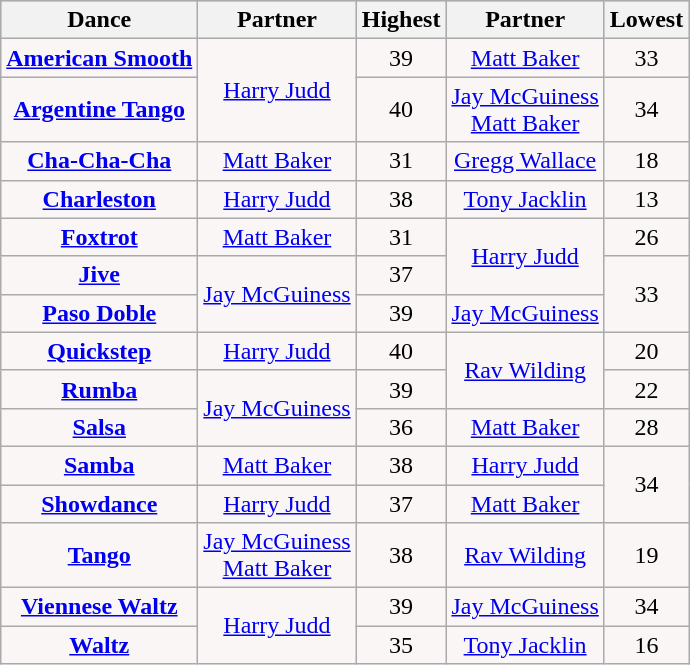<table class="wikitable sortable collapsed">
<tr style="text-align:Center; background:#ccc;">
<th>Dance</th>
<th>Partner</th>
<th>Highest</th>
<th>Partner</th>
<th>Lowest</th>
</tr>
<tr style="text-align: center; background:#faf6f6;">
<td><strong><a href='#'>American Smooth</a></strong></td>
<td rowspan="2"><a href='#'>Harry Judd</a></td>
<td>39</td>
<td><a href='#'>Matt Baker</a></td>
<td>33</td>
</tr>
<tr style="text-align: center; background:#faf6f6;">
<td><strong><a href='#'>Argentine Tango</a></strong></td>
<td>40</td>
<td><a href='#'>Jay McGuiness</a><br><a href='#'>Matt Baker</a></td>
<td>34</td>
</tr>
<tr style="text-align: center; background:#faf6f6;">
<td><strong><a href='#'>Cha-Cha-Cha</a></strong></td>
<td><a href='#'>Matt Baker</a></td>
<td>31</td>
<td><a href='#'>Gregg Wallace</a></td>
<td>18</td>
</tr>
<tr style="text-align: center; background:#faf6f6;">
<td><strong><a href='#'>Charleston</a></strong></td>
<td><a href='#'>Harry Judd</a></td>
<td>38</td>
<td><a href='#'>Tony Jacklin</a></td>
<td>13</td>
</tr>
<tr style="text-align: center; background:#faf6f6;">
<td><strong><a href='#'>Foxtrot</a></strong></td>
<td><a href='#'>Matt Baker</a></td>
<td>31</td>
<td rowspan="2"><a href='#'>Harry Judd</a></td>
<td>26</td>
</tr>
<tr style="text-align: center; background:#faf6f6;">
<td><strong><a href='#'>Jive</a></strong></td>
<td rowspan="2"><a href='#'>Jay McGuiness</a></td>
<td>37</td>
<td rowspan="2">33</td>
</tr>
<tr style="text-align: center; background:#faf6f6;">
<td><strong><a href='#'>Paso Doble</a></strong></td>
<td>39</td>
<td><a href='#'>Jay McGuiness</a></td>
</tr>
<tr style="text-align: center; background:#faf6f6;">
<td><strong><a href='#'>Quickstep</a></strong></td>
<td><a href='#'>Harry Judd</a></td>
<td>40</td>
<td rowspan="2"><a href='#'>Rav Wilding</a></td>
<td>20</td>
</tr>
<tr style="text-align: center; background:#faf6f6;">
<td><strong><a href='#'>Rumba</a></strong></td>
<td rowspan="2"><a href='#'>Jay McGuiness</a></td>
<td>39</td>
<td>22</td>
</tr>
<tr style="text-align: center; background:#faf6f6;">
<td><strong><a href='#'>Salsa</a></strong></td>
<td>36</td>
<td><a href='#'>Matt Baker</a></td>
<td>28</td>
</tr>
<tr style="text-align: center; background:#faf6f6;">
<td><strong><a href='#'>Samba</a></strong></td>
<td><a href='#'>Matt Baker</a></td>
<td>38</td>
<td><a href='#'>Harry Judd</a></td>
<td rowspan="2">34</td>
</tr>
<tr style="text-align: center; background:#faf6f6;">
<td><strong><a href='#'>Showdance</a></strong></td>
<td><a href='#'>Harry Judd</a></td>
<td>37</td>
<td><a href='#'>Matt Baker</a></td>
</tr>
<tr style="text-align: center; background:#faf6f6;">
<td><strong><a href='#'>Tango</a></strong></td>
<td><a href='#'>Jay McGuiness</a><br><a href='#'>Matt Baker</a></td>
<td>38</td>
<td><a href='#'>Rav Wilding</a></td>
<td>19</td>
</tr>
<tr style="text-align: center; background:#faf6f6;">
<td><strong><a href='#'>Viennese Waltz</a></strong></td>
<td rowspan="2"><a href='#'>Harry Judd</a></td>
<td>39</td>
<td><a href='#'>Jay McGuiness</a></td>
<td>34</td>
</tr>
<tr style="text-align: center; background:#faf6f6;">
<td><strong><a href='#'>Waltz</a></strong></td>
<td>35</td>
<td><a href='#'>Tony Jacklin</a></td>
<td>16</td>
</tr>
</table>
